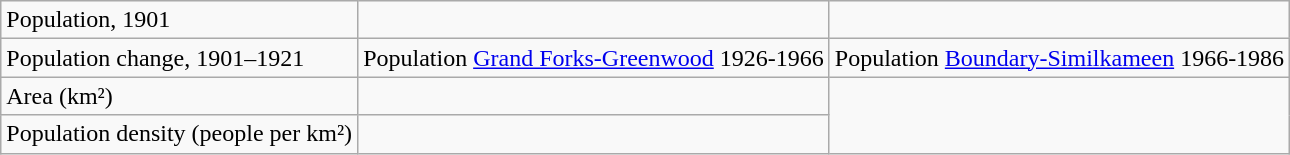<table class="wikitable">
<tr>
<td>Population, 1901</td>
<td></td>
</tr>
<tr>
<td>Population change, 1901–1921</td>
<td>Population <a href='#'>Grand Forks-Greenwood</a> 1926-1966</td>
<td>Population <a href='#'>Boundary-Similkameen</a> 1966-1986</td>
</tr>
<tr>
<td>Area (km²)</td>
<td></td>
</tr>
<tr>
<td>Population density (people per km²)</td>
<td></td>
</tr>
</table>
